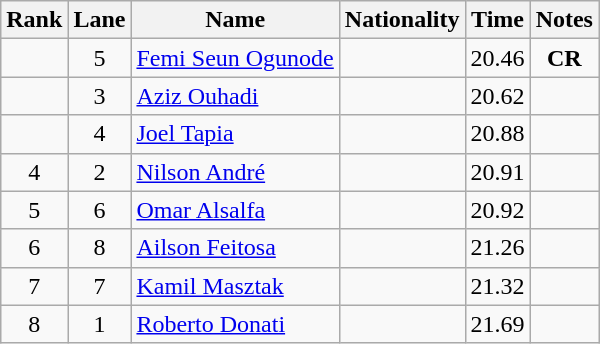<table class="wikitable sortable" style="text-align:center">
<tr>
<th>Rank</th>
<th>Lane</th>
<th>Name</th>
<th>Nationality</th>
<th>Time</th>
<th>Notes</th>
</tr>
<tr>
<td></td>
<td>5</td>
<td align=left><a href='#'>Femi Seun Ogunode</a></td>
<td align=left></td>
<td>20.46</td>
<td><strong>CR</strong></td>
</tr>
<tr>
<td></td>
<td>3</td>
<td align=left><a href='#'>Aziz Ouhadi</a></td>
<td align=left></td>
<td>20.62</td>
<td></td>
</tr>
<tr>
<td></td>
<td>4</td>
<td align=left><a href='#'>Joel Tapia</a></td>
<td align=left></td>
<td>20.88</td>
<td></td>
</tr>
<tr>
<td>4</td>
<td>2</td>
<td align=left><a href='#'>Nilson André</a></td>
<td align=left></td>
<td>20.91</td>
<td></td>
</tr>
<tr>
<td>5</td>
<td>6</td>
<td align=left><a href='#'>Omar Alsalfa</a></td>
<td align=left></td>
<td>20.92</td>
<td></td>
</tr>
<tr>
<td>6</td>
<td>8</td>
<td align=left><a href='#'>Ailson Feitosa</a></td>
<td align=left></td>
<td>21.26</td>
<td></td>
</tr>
<tr>
<td>7</td>
<td>7</td>
<td align=left><a href='#'>Kamil Masztak</a></td>
<td align=left></td>
<td>21.32</td>
<td></td>
</tr>
<tr>
<td>8</td>
<td>1</td>
<td align=left><a href='#'>Roberto Donati</a></td>
<td align=left></td>
<td>21.69</td>
<td></td>
</tr>
</table>
